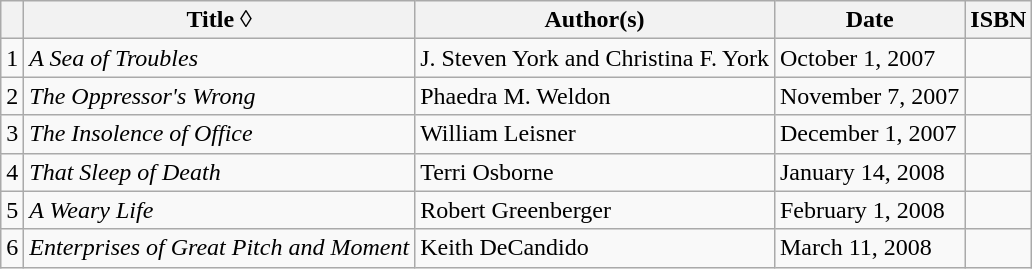<table class="wikitable">
<tr>
<th></th>
<th>Title ◊</th>
<th>Author(s)</th>
<th>Date</th>
<th>ISBN</th>
</tr>
<tr>
<td>1</td>
<td><em>A Sea of Troubles</em></td>
<td>J. Steven York and Christina F. York</td>
<td>October 1, 2007</td>
<td></td>
</tr>
<tr>
<td>2</td>
<td><em>The Oppressor's Wrong</em></td>
<td>Phaedra M. Weldon</td>
<td>November 7, 2007</td>
<td></td>
</tr>
<tr>
<td>3</td>
<td><em>The Insolence of Office</em></td>
<td>William Leisner</td>
<td>December 1, 2007</td>
<td></td>
</tr>
<tr>
<td>4</td>
<td><em>That Sleep of Death</em></td>
<td>Terri Osborne</td>
<td>January 14, 2008</td>
<td></td>
</tr>
<tr>
<td>5</td>
<td><em>A Weary Life</em></td>
<td>Robert Greenberger</td>
<td>February 1, 2008</td>
<td></td>
</tr>
<tr>
<td>6</td>
<td><em>Enterprises of Great Pitch and Moment</em></td>
<td>Keith DeCandido</td>
<td>March 11, 2008</td>
<td></td>
</tr>
</table>
